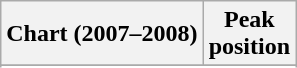<table class="wikitable sortable">
<tr>
<th scope="col">Chart (2007–2008)</th>
<th scope="col">Peak<br>position</th>
</tr>
<tr>
</tr>
<tr>
</tr>
<tr>
</tr>
</table>
